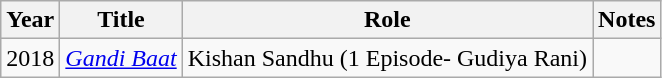<table class="wikitable">
<tr>
<th>Year</th>
<th>Title</th>
<th>Role</th>
<th>Notes</th>
</tr>
<tr>
<td>2018</td>
<td><em><a href='#'>Gandi Baat</a></em></td>
<td>Kishan Sandhu (1 Episode- Gudiya Rani)</td>
<td></td>
</tr>
</table>
